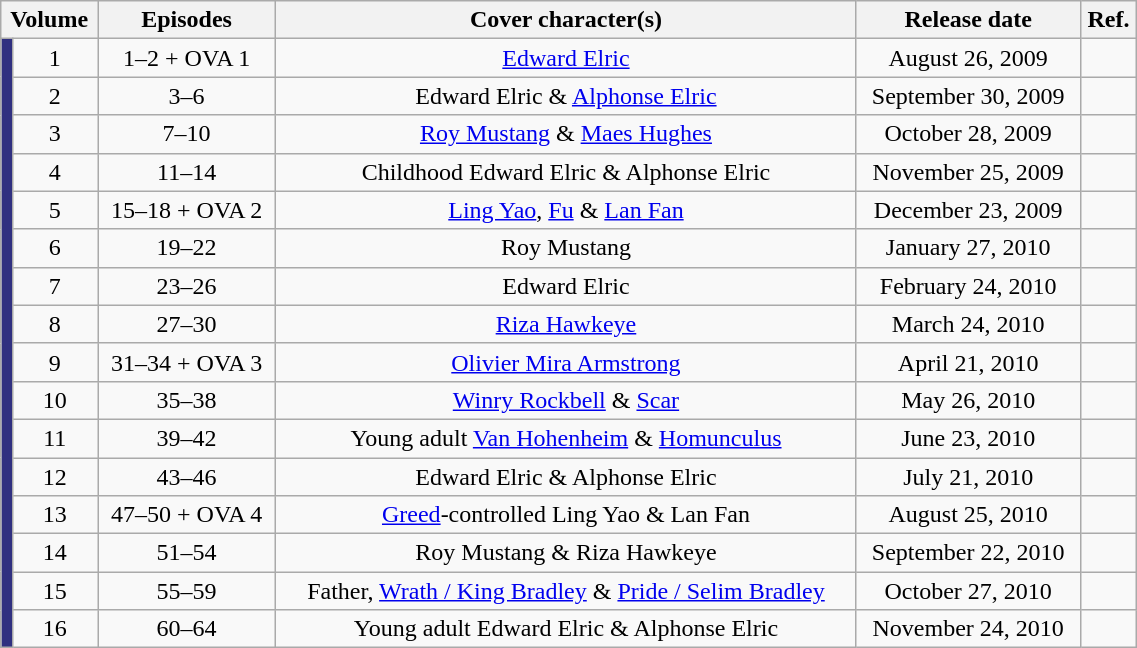<table class="wikitable" style="text-align: center; width: 60%;">
<tr>
<th colspan="2">Volume</th>
<th>Episodes</th>
<th>Cover character(s)</th>
<th>Release date</th>
<th style="width:5%;">Ref.</th>
</tr>
<tr>
<td rowspan="16" width="1%" style="background: #303080;"></td>
<td>1</td>
<td>1–2 + OVA 1</td>
<td><a href='#'>Edward Elric</a></td>
<td>August 26, 2009</td>
<td></td>
</tr>
<tr>
<td>2</td>
<td>3–6</td>
<td>Edward Elric & <a href='#'>Alphonse Elric</a></td>
<td>September 30, 2009</td>
<td></td>
</tr>
<tr>
<td>3</td>
<td>7–10</td>
<td><a href='#'>Roy Mustang</a> & <a href='#'>Maes Hughes</a></td>
<td>October 28, 2009</td>
<td></td>
</tr>
<tr>
<td>4</td>
<td>11–14</td>
<td>Childhood Edward Elric & Alphonse Elric</td>
<td>November 25, 2009</td>
<td></td>
</tr>
<tr>
<td>5</td>
<td>15–18 + OVA 2</td>
<td><a href='#'>Ling Yao</a>, <a href='#'>Fu</a> & <a href='#'>Lan Fan</a></td>
<td>December 23, 2009</td>
<td></td>
</tr>
<tr>
<td>6</td>
<td>19–22</td>
<td>Roy Mustang</td>
<td>January 27, 2010</td>
<td></td>
</tr>
<tr>
<td>7</td>
<td>23–26</td>
<td>Edward Elric</td>
<td>February 24, 2010</td>
<td></td>
</tr>
<tr>
<td>8</td>
<td>27–30</td>
<td><a href='#'>Riza Hawkeye</a></td>
<td>March 24, 2010</td>
<td></td>
</tr>
<tr>
<td>9</td>
<td>31–34 + OVA 3</td>
<td><a href='#'>Olivier Mira Armstrong</a></td>
<td>April 21, 2010</td>
<td></td>
</tr>
<tr>
<td>10</td>
<td>35–38</td>
<td><a href='#'>Winry Rockbell</a> & <a href='#'>Scar</a></td>
<td>May 26, 2010</td>
<td></td>
</tr>
<tr>
<td>11</td>
<td>39–42</td>
<td>Young adult <a href='#'>Van Hohenheim</a> & <a href='#'>Homunculus</a></td>
<td>June 23, 2010</td>
<td></td>
</tr>
<tr>
<td>12</td>
<td>43–46</td>
<td>Edward Elric & Alphonse Elric</td>
<td>July 21, 2010</td>
<td></td>
</tr>
<tr>
<td>13</td>
<td>47–50 + OVA 4</td>
<td><a href='#'>Greed</a>-controlled Ling Yao & Lan Fan</td>
<td>August 25, 2010</td>
<td></td>
</tr>
<tr>
<td>14</td>
<td>51–54</td>
<td>Roy Mustang & Riza Hawkeye</td>
<td>September 22, 2010</td>
<td></td>
</tr>
<tr>
<td>15</td>
<td>55–59</td>
<td>Father, <a href='#'>Wrath / King Bradley</a> & <a href='#'>Pride / Selim Bradley</a></td>
<td>October 27, 2010</td>
<td></td>
</tr>
<tr>
<td>16</td>
<td>60–64</td>
<td>Young adult Edward Elric & Alphonse Elric</td>
<td>November 24, 2010</td>
<td></td>
</tr>
</table>
